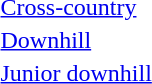<table>
<tr>
<td><a href='#'>Cross-country</a></td>
<td></td>
<td></td>
<td></td>
</tr>
<tr>
<td><a href='#'>Downhill</a></td>
<td></td>
<td></td>
<td></td>
</tr>
<tr>
<td><a href='#'>Junior downhill</a></td>
<td></td>
<td></td>
<td></td>
</tr>
</table>
